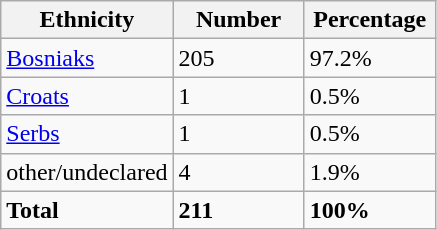<table class="wikitable">
<tr>
<th width="100px">Ethnicity</th>
<th width="80px">Number</th>
<th width="80px">Percentage</th>
</tr>
<tr>
<td><a href='#'>Bosniaks</a></td>
<td>205</td>
<td>97.2%</td>
</tr>
<tr>
<td><a href='#'>Croats</a></td>
<td>1</td>
<td>0.5%</td>
</tr>
<tr>
<td><a href='#'>Serbs</a></td>
<td>1</td>
<td>0.5%</td>
</tr>
<tr>
<td>other/undeclared</td>
<td>4</td>
<td>1.9%</td>
</tr>
<tr>
<td><strong>Total</strong></td>
<td><strong>211</strong></td>
<td><strong>100%</strong></td>
</tr>
</table>
